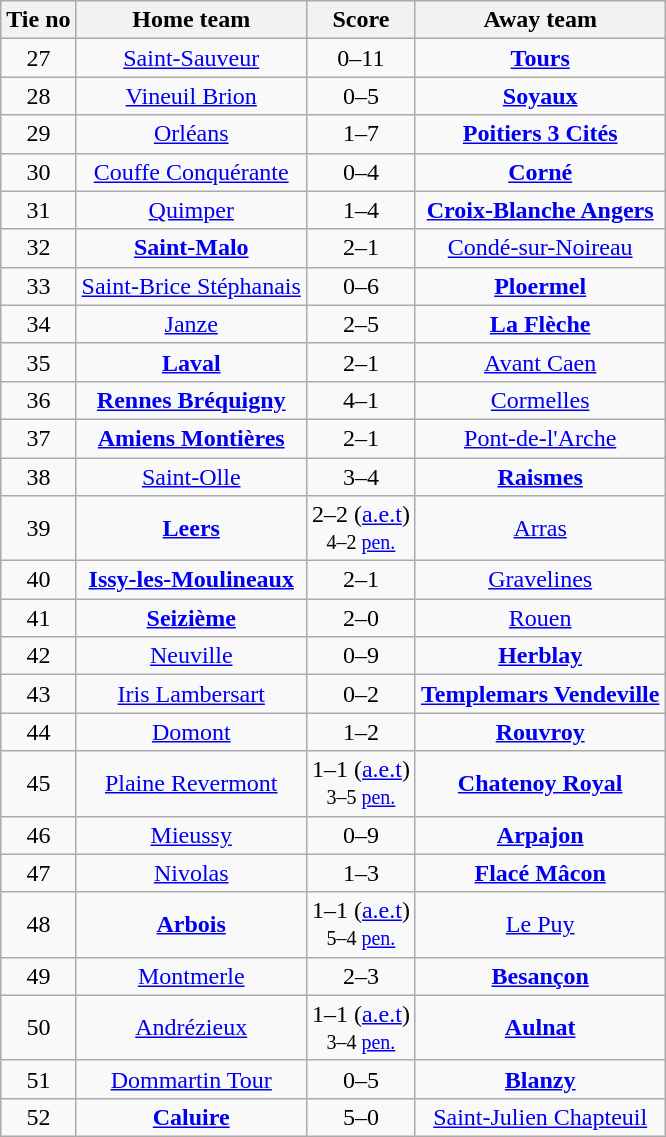<table class="wikitable" style="text-align:center">
<tr>
<th>Tie no</th>
<th>Home team</th>
<th>Score</th>
<th>Away team</th>
</tr>
<tr>
<td>27</td>
<td><a href='#'>Saint-Sauveur</a></td>
<td>0–11</td>
<td><strong><a href='#'>Tours</a></strong></td>
</tr>
<tr>
<td>28</td>
<td><a href='#'>Vineuil Brion</a></td>
<td>0–5</td>
<td><strong><a href='#'>Soyaux</a></strong></td>
</tr>
<tr>
<td>29</td>
<td><a href='#'>Orléans</a></td>
<td>1–7</td>
<td><strong><a href='#'>Poitiers 3 Cités</a></strong></td>
</tr>
<tr>
<td>30</td>
<td><a href='#'>Couffe Conquérante</a></td>
<td>0–4</td>
<td><strong><a href='#'>Corné</a></strong></td>
</tr>
<tr>
<td>31</td>
<td><a href='#'>Quimper</a></td>
<td>1–4</td>
<td><strong><a href='#'>Croix-Blanche Angers</a></strong></td>
</tr>
<tr>
<td>32</td>
<td><strong><a href='#'>Saint-Malo</a></strong></td>
<td>2–1</td>
<td><a href='#'>Condé-sur-Noireau</a></td>
</tr>
<tr>
<td>33</td>
<td><a href='#'>Saint-Brice Stéphanais</a></td>
<td>0–6</td>
<td><strong><a href='#'>Ploermel</a></strong></td>
</tr>
<tr>
<td>34</td>
<td><a href='#'>Janze</a></td>
<td>2–5</td>
<td><strong><a href='#'>La Flèche</a></strong></td>
</tr>
<tr>
<td>35</td>
<td><strong><a href='#'>Laval</a></strong></td>
<td>2–1</td>
<td><a href='#'>Avant Caen</a></td>
</tr>
<tr>
<td>36</td>
<td><strong><a href='#'>Rennes Bréquigny</a></strong></td>
<td>4–1</td>
<td><a href='#'>Cormelles</a></td>
</tr>
<tr>
<td>37</td>
<td><strong><a href='#'>Amiens Montières</a></strong></td>
<td>2–1</td>
<td><a href='#'>Pont-de-l'Arche</a></td>
</tr>
<tr>
<td>38</td>
<td><a href='#'>Saint-Olle</a></td>
<td>3–4</td>
<td><strong><a href='#'>Raismes</a></strong></td>
</tr>
<tr>
<td>39</td>
<td><strong><a href='#'>Leers</a></strong></td>
<td>2–2 (<a href='#'>a.e.t</a>) <br> <small>4–2 <a href='#'>pen.</a></small></td>
<td><a href='#'>Arras</a></td>
</tr>
<tr>
<td>40</td>
<td><strong><a href='#'>Issy-les-Moulineaux</a></strong></td>
<td>2–1</td>
<td><a href='#'>Gravelines</a></td>
</tr>
<tr>
<td>41</td>
<td><strong><a href='#'>Seizième</a></strong></td>
<td>2–0</td>
<td><a href='#'>Rouen</a></td>
</tr>
<tr>
<td>42</td>
<td><a href='#'>Neuville</a></td>
<td>0–9</td>
<td><strong><a href='#'>Herblay</a></strong></td>
</tr>
<tr>
<td>43</td>
<td><a href='#'>Iris Lambersart</a></td>
<td>0–2</td>
<td><strong><a href='#'>Templemars Vendeville</a></strong></td>
</tr>
<tr>
<td>44</td>
<td><a href='#'>Domont</a></td>
<td>1–2</td>
<td><strong><a href='#'>Rouvroy</a></strong></td>
</tr>
<tr>
<td>45</td>
<td><a href='#'>Plaine Revermont</a></td>
<td>1–1 (<a href='#'>a.e.t</a>) <br> <small>3–5 <a href='#'>pen.</a></small></td>
<td><strong><a href='#'>Chatenoy Royal</a></strong></td>
</tr>
<tr>
<td>46</td>
<td><a href='#'>Mieussy</a></td>
<td>0–9</td>
<td><strong><a href='#'>Arpajon</a></strong></td>
</tr>
<tr>
<td>47</td>
<td><a href='#'>Nivolas</a></td>
<td>1–3</td>
<td><strong><a href='#'>Flacé Mâcon</a></strong></td>
</tr>
<tr>
<td>48</td>
<td><strong><a href='#'>Arbois</a></strong></td>
<td>1–1 (<a href='#'>a.e.t</a>) <br> <small>5–4 <a href='#'>pen.</a></small></td>
<td><a href='#'>Le Puy</a></td>
</tr>
<tr>
<td>49</td>
<td><a href='#'>Montmerle</a></td>
<td>2–3</td>
<td><strong><a href='#'>Besançon</a></strong></td>
</tr>
<tr>
<td>50</td>
<td><a href='#'>Andrézieux</a></td>
<td>1–1 (<a href='#'>a.e.t</a>) <br> <small>3–4 <a href='#'>pen.</a></small></td>
<td><strong><a href='#'>Aulnat</a></strong></td>
</tr>
<tr>
<td>51</td>
<td><a href='#'>Dommartin Tour</a></td>
<td>0–5</td>
<td><strong><a href='#'>Blanzy</a></strong></td>
</tr>
<tr>
<td>52</td>
<td><strong><a href='#'>Caluire</a></strong></td>
<td>5–0</td>
<td><a href='#'>Saint-Julien Chapteuil</a></td>
</tr>
</table>
